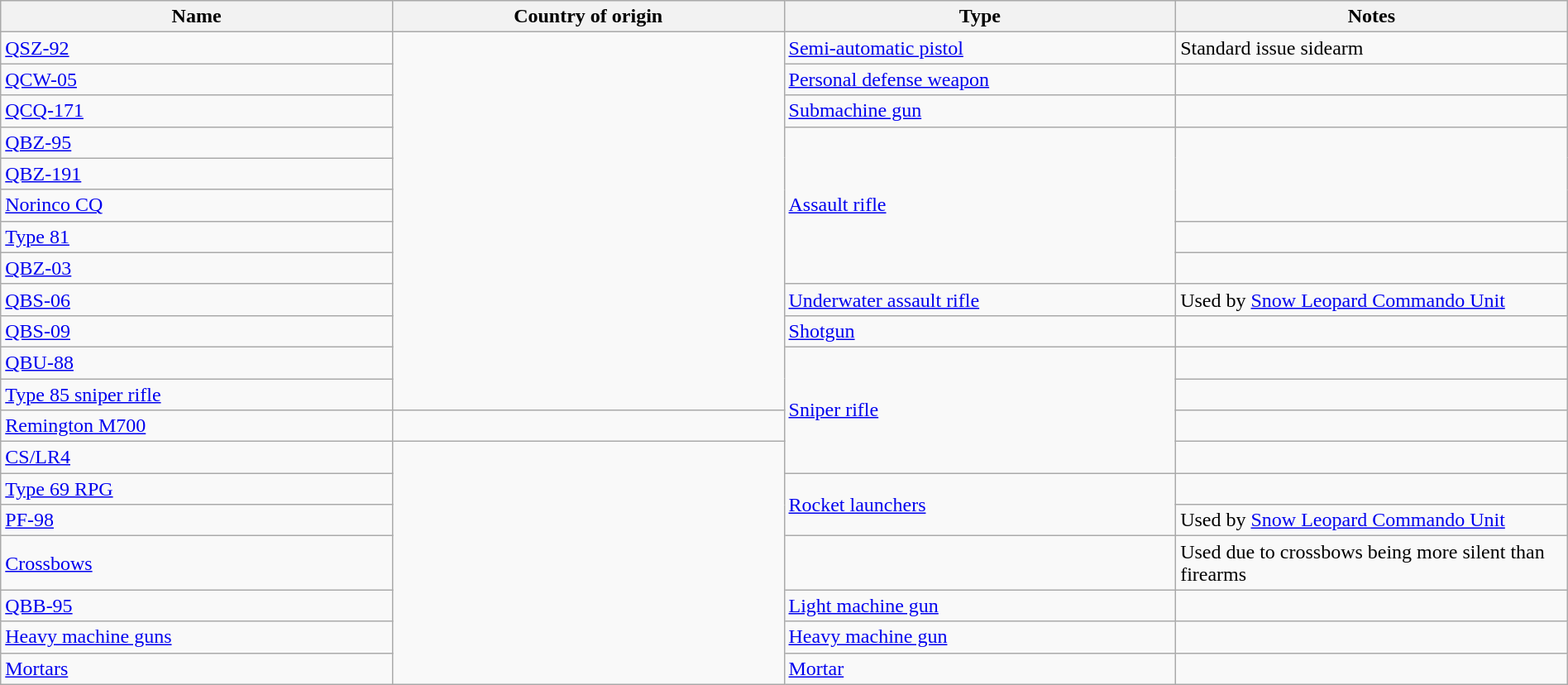<table class="wikitable" width="100%" border="0">
<tr>
<th width="25%">Name</th>
<th width="25%">Country of origin</th>
<th width="25%">Type</th>
<th>Notes</th>
</tr>
<tr>
<td><a href='#'>QSZ-92</a></td>
<td rowspan="12"></td>
<td><a href='#'>Semi-automatic pistol</a></td>
<td>Standard issue sidearm</td>
</tr>
<tr>
<td><a href='#'>QCW-05</a></td>
<td><a href='#'>Personal defense weapon</a></td>
<td></td>
</tr>
<tr>
<td><a href='#'>QCQ-171</a></td>
<td><a href='#'>Submachine gun</a></td>
<td></td>
</tr>
<tr>
<td><a href='#'>QBZ-95</a></td>
<td rowspan="5"><a href='#'>Assault rifle</a></td>
<td rowspan="3"></td>
</tr>
<tr>
<td><a href='#'>QBZ-191</a></td>
</tr>
<tr>
<td><a href='#'>Norinco CQ</a></td>
</tr>
<tr>
<td><a href='#'>Type 81</a></td>
<td></td>
</tr>
<tr>
<td><a href='#'>QBZ-03</a></td>
<td></td>
</tr>
<tr>
<td><a href='#'>QBS-06</a></td>
<td><a href='#'>Underwater assault rifle</a></td>
<td>Used by <a href='#'>Snow Leopard Commando Unit</a></td>
</tr>
<tr>
<td><a href='#'>QBS-09</a></td>
<td><a href='#'>Shotgun</a></td>
<td></td>
</tr>
<tr>
<td><a href='#'>QBU-88</a></td>
<td rowspan="4"><a href='#'>Sniper rifle</a></td>
<td></td>
</tr>
<tr>
<td><a href='#'>Type 85 sniper rifle</a></td>
<td></td>
</tr>
<tr>
<td><a href='#'>Remington M700</a></td>
<td></td>
<td></td>
</tr>
<tr>
<td><a href='#'>CS/LR4</a></td>
<td rowspan="7"></td>
<td></td>
</tr>
<tr>
<td><a href='#'>Type 69 RPG</a></td>
<td rowspan="2"><a href='#'>Rocket launchers</a></td>
<td></td>
</tr>
<tr>
<td><a href='#'>PF-98</a></td>
<td>Used by <a href='#'>Snow Leopard Commando Unit</a></td>
</tr>
<tr>
<td><a href='#'>Crossbows</a></td>
<td></td>
<td>Used due to crossbows being more silent than firearms</td>
</tr>
<tr>
<td><a href='#'>QBB-95</a></td>
<td><a href='#'>Light machine gun</a></td>
<td></td>
</tr>
<tr>
<td><a href='#'>Heavy machine guns</a></td>
<td><a href='#'>Heavy machine gun</a></td>
<td></td>
</tr>
<tr>
<td><a href='#'>Mortars</a></td>
<td><a href='#'>Mortar</a></td>
<td></td>
</tr>
</table>
